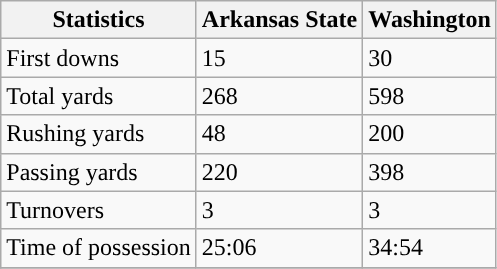<table class="wikitable">
<tr>
<th>Statistics</th>
<th>Arkansas State</th>
<th>Washington</th>
</tr>
<tr>
<td>First downs</td>
<td>15</td>
<td>30</td>
</tr>
<tr>
<td>Total yards</td>
<td>268</td>
<td>598</td>
</tr>
<tr>
<td>Rushing yards</td>
<td>48</td>
<td>200</td>
</tr>
<tr>
<td>Passing yards</td>
<td>220</td>
<td>398</td>
</tr>
<tr>
<td>Turnovers</td>
<td>3</td>
<td>3</td>
</tr>
<tr>
<td>Time of possession</td>
<td>25:06</td>
<td>34:54</td>
</tr>
<tr>
</tr>
</table>
